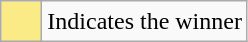<table class="wikitable">
<tr>
<td style="background:#FAEB86; height:20px; width:20px"></td>
<td>Indicates the winner</td>
</tr>
</table>
